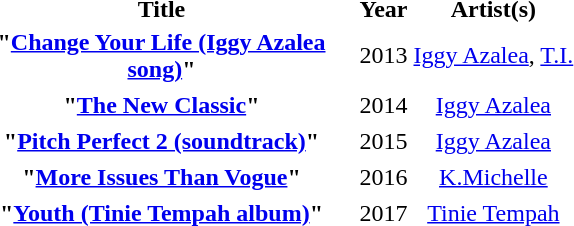<table class="wiki table plainrowheaders" style="text-align:center;">
<tr>
<th scope="col" style="width:16em;">Title</th>
<th scope="col">Year</th>
<th scope="col">Artist(s)</th>
</tr>
<tr>
<th scope="row">"<a href='#'>Change Your Life (Iggy Azalea song)</a>"</th>
<td>2013</td>
<td><a href='#'>Iggy Azalea</a>, <a href='#'>T.I.</a></td>
</tr>
<tr>
</tr>
<tr>
<th scope="row">"<a href='#'>The New Classic</a>"</th>
<td>2014</td>
<td><a href='#'>Iggy Azalea</a></td>
</tr>
<tr>
</tr>
<tr>
<th scope="row">"<a href='#'>Pitch Perfect 2 (soundtrack)</a>"</th>
<td>2015</td>
<td><a href='#'>Iggy Azalea</a></td>
</tr>
<tr>
</tr>
<tr>
<th scope="row">"<a href='#'>More Issues Than Vogue</a>"</th>
<td>2016</td>
<td><a href='#'>K.Michelle</a></td>
</tr>
<tr>
</tr>
<tr>
<th scope="row">"<a href='#'>Youth (Tinie Tempah album)</a>"</th>
<td>2017</td>
<td><a href='#'>Tinie Tempah</a></td>
</tr>
</table>
